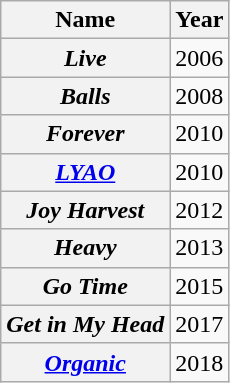<table class="wikitable">
<tr>
<th>Name</th>
<th>Year</th>
</tr>
<tr>
<th scope="row"><em>Live</em></th>
<td>2006</td>
</tr>
<tr>
<th scope="row"><em>Balls</em></th>
<td>2008</td>
</tr>
<tr>
<th scope="row"><em>Forever</em></th>
<td>2010</td>
</tr>
<tr>
<th scope="row"><em><a href='#'>LYAO</a></em></th>
<td>2010</td>
</tr>
<tr>
<th scope="row"><em>Joy Harvest</em></th>
<td>2012</td>
</tr>
<tr>
<th scope="row"><em>Heavy</em></th>
<td>2013</td>
</tr>
<tr>
<th scope="row"><em>Go Time</em></th>
<td>2015</td>
</tr>
<tr>
<th scope="row"><em>Get in My Head</em></th>
<td>2017</td>
</tr>
<tr>
<th scope="row"><em><a href='#'>Organic</a></em></th>
<td>2018</td>
</tr>
</table>
